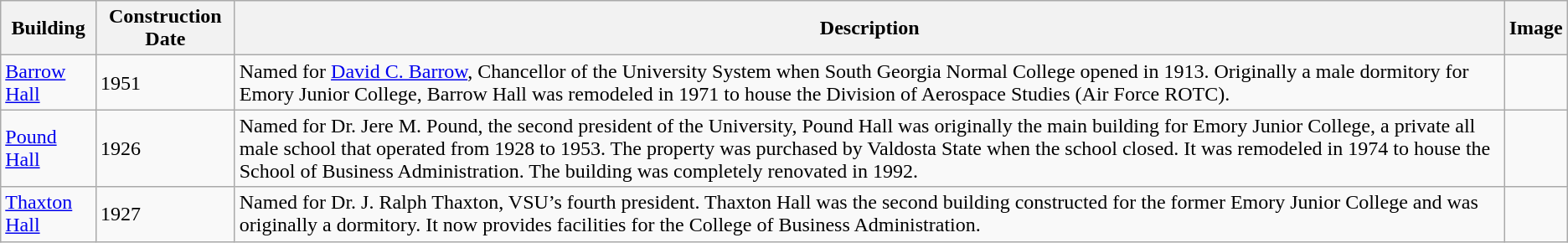<table class="wikitable">
<tr>
<th>Building</th>
<th>Construction Date</th>
<th>Description</th>
<th>Image</th>
</tr>
<tr>
<td><a href='#'>Barrow Hall</a></td>
<td>1951</td>
<td>Named for <a href='#'>David C. Barrow</a>, Chancellor of the University System when South Georgia Normal College opened in 1913. Originally a male dormitory for Emory Junior College, Barrow Hall was remodeled in 1971 to house the Division of Aerospace Studies (Air Force ROTC).</td>
<td></td>
</tr>
<tr>
<td><a href='#'>Pound Hall</a></td>
<td>1926</td>
<td>Named for Dr. Jere M. Pound, the second president of the University, Pound Hall was originally the main building for Emory Junior College, a private all male school that operated from 1928 to 1953. The property was purchased by Valdosta State when the school closed.  It was remodeled in 1974 to house the School of Business Administration. The building was completely renovated in 1992.</td>
<td></td>
</tr>
<tr>
<td><a href='#'>Thaxton Hall</a></td>
<td>1927</td>
<td>Named for Dr. J. Ralph Thaxton, VSU’s fourth president. Thaxton Hall was the second building constructed for the former Emory Junior College and was originally a dormitory. It now provides facilities for the College of Business Administration.</td>
<td></td>
</tr>
</table>
